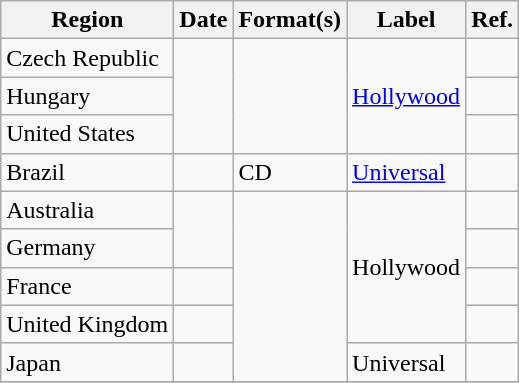<table class=wikitable>
<tr>
<th scope="col">Region</th>
<th scope="col">Date</th>
<th scope="col">Format(s)</th>
<th scope="col">Label</th>
<th scope="col">Ref.</th>
</tr>
<tr>
<td>Czech Republic</td>
<td rowspan="3"></td>
<td rowspan="3"></td>
<td rowspan="3"><a href='#'>Hollywood</a></td>
<td></td>
</tr>
<tr>
<td>Hungary</td>
<td></td>
</tr>
<tr>
<td>United States</td>
<td></td>
</tr>
<tr>
<td>Brazil</td>
<td></td>
<td>CD</td>
<td><a href='#'>Universal</a></td>
<td></td>
</tr>
<tr>
<td>Australia</td>
<td rowspan="2"></td>
<td rowspan="5"></td>
<td rowspan="4">Hollywood</td>
<td></td>
</tr>
<tr>
<td>Germany</td>
<td></td>
</tr>
<tr>
<td>France</td>
<td></td>
<td></td>
</tr>
<tr>
<td>United Kingdom</td>
<td></td>
<td></td>
</tr>
<tr>
<td>Japan</td>
<td></td>
<td>Universal</td>
<td></td>
</tr>
<tr>
</tr>
</table>
